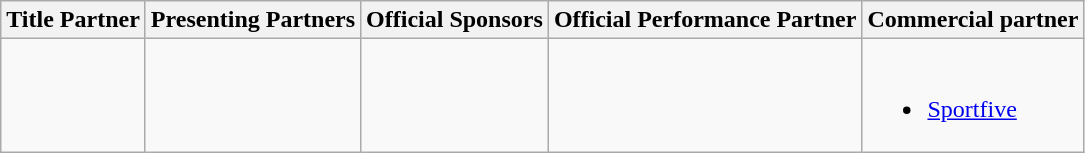<table class="wikitable">
<tr>
<th>Title Partner</th>
<th>Presenting Partners</th>
<th>Official Sponsors</th>
<th>Official Performance Partner</th>
<th>Commercial partner</th>
</tr>
<tr>
<td></td>
<td></td>
<td></td>
<td></td>
<td><br><ul><li><a href='#'>Sportfive</a></li></ul></td>
</tr>
</table>
